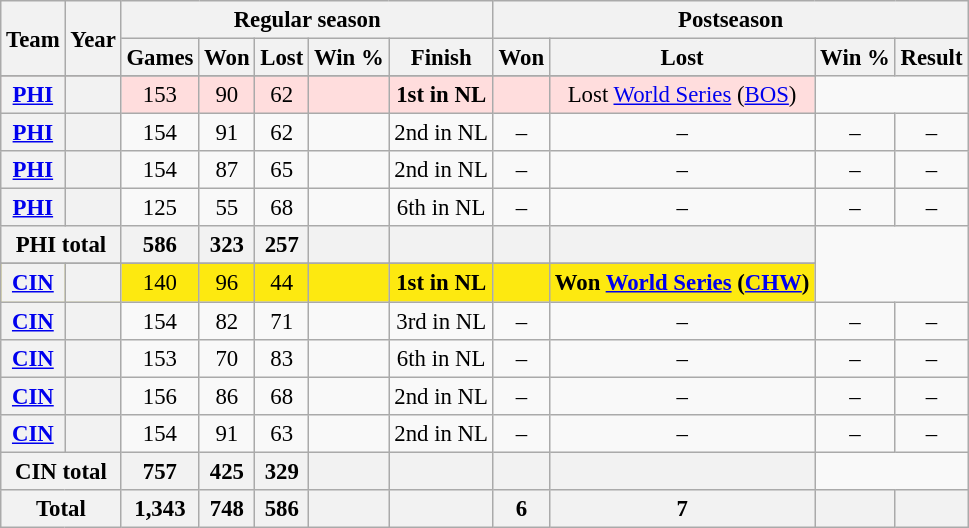<table class="wikitable" style="font-size: 95%; text-align:center;">
<tr>
<th rowspan="2">Team</th>
<th rowspan="2">Year</th>
<th colspan="5">Regular season</th>
<th colspan="4">Postseason</th>
</tr>
<tr>
<th>Games</th>
<th>Won</th>
<th>Lost</th>
<th>Win %</th>
<th>Finish</th>
<th>Won</th>
<th>Lost</th>
<th>Win %</th>
<th>Result</th>
</tr>
<tr>
</tr>
<tr style="background:#fdd">
<th><a href='#'>PHI</a></th>
<th></th>
<td>153</td>
<td>90</td>
<td>62</td>
<td></td>
<td><strong>1st in NL</strong></td>
<td></td>
<td>Lost <a href='#'>World Series</a> (<a href='#'>BOS</a>)</td>
</tr>
<tr>
<th><a href='#'>PHI</a></th>
<th></th>
<td>154</td>
<td>91</td>
<td>62</td>
<td></td>
<td>2nd in NL</td>
<td>–</td>
<td>–</td>
<td>–</td>
<td>–</td>
</tr>
<tr>
<th><a href='#'>PHI</a></th>
<th></th>
<td>154</td>
<td>87</td>
<td>65</td>
<td></td>
<td>2nd in NL</td>
<td>–</td>
<td>–</td>
<td>–</td>
<td>–</td>
</tr>
<tr>
<th><a href='#'>PHI</a></th>
<th></th>
<td>125</td>
<td>55</td>
<td>68</td>
<td></td>
<td>6th in NL</td>
<td>–</td>
<td>–</td>
<td>–</td>
<td>–</td>
</tr>
<tr>
<th colspan="2">PHI total</th>
<th>586</th>
<th>323</th>
<th>257</th>
<th></th>
<th></th>
<th></th>
<th></th>
</tr>
<tr>
</tr>
<tr style="background:#fde910">
<th><a href='#'>CIN</a></th>
<th></th>
<td>140</td>
<td>96</td>
<td>44</td>
<td></td>
<td><strong>1st in NL</strong></td>
<td></td>
<td><strong>Won <a href='#'>World Series</a> (<a href='#'>CHW</a>)</strong></td>
</tr>
<tr>
<th><a href='#'>CIN</a></th>
<th></th>
<td>154</td>
<td>82</td>
<td>71</td>
<td></td>
<td>3rd in NL</td>
<td>–</td>
<td>–</td>
<td>–</td>
<td>–</td>
</tr>
<tr>
<th><a href='#'>CIN</a></th>
<th></th>
<td>153</td>
<td>70</td>
<td>83</td>
<td></td>
<td>6th in NL</td>
<td>–</td>
<td>–</td>
<td>–</td>
<td>–</td>
</tr>
<tr>
<th><a href='#'>CIN</a></th>
<th></th>
<td>156</td>
<td>86</td>
<td>68</td>
<td></td>
<td>2nd in NL</td>
<td>–</td>
<td>–</td>
<td>–</td>
<td>–</td>
</tr>
<tr>
<th><a href='#'>CIN</a></th>
<th></th>
<td>154</td>
<td>91</td>
<td>63</td>
<td></td>
<td>2nd in NL</td>
<td>–</td>
<td>–</td>
<td>–</td>
<td>–</td>
</tr>
<tr>
<th colspan="2">CIN total</th>
<th>757</th>
<th>425</th>
<th>329</th>
<th></th>
<th></th>
<th></th>
<th></th>
</tr>
<tr>
<th colspan="2">Total</th>
<th>1,343</th>
<th>748</th>
<th>586</th>
<th></th>
<th></th>
<th>6</th>
<th>7</th>
<th></th>
<th></th>
</tr>
</table>
